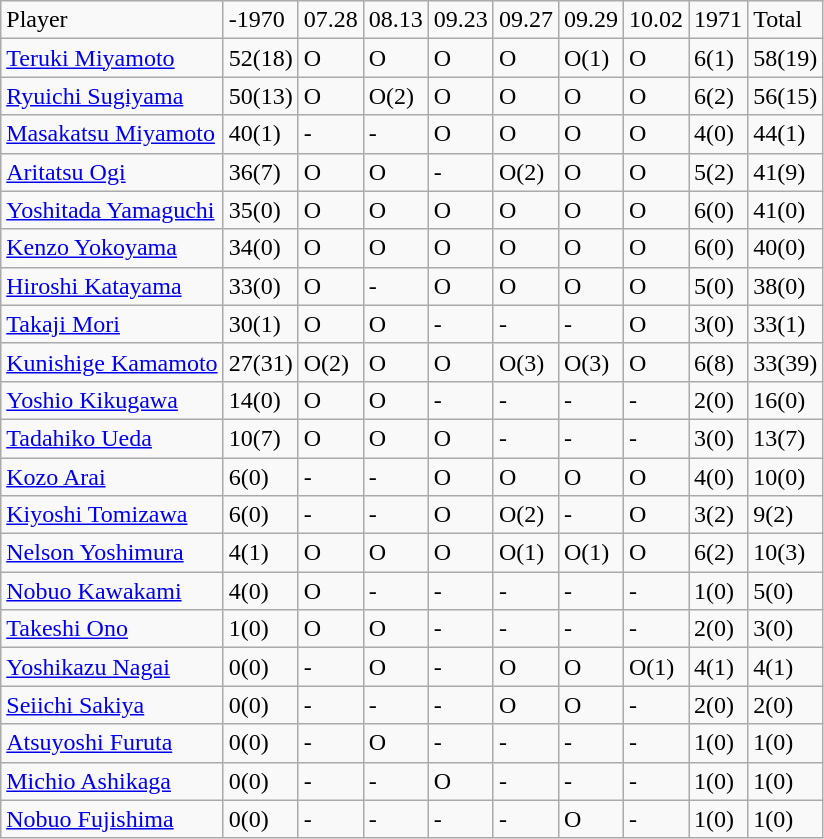<table class="wikitable" style="text-align:left;">
<tr>
<td>Player</td>
<td>-1970</td>
<td>07.28</td>
<td>08.13</td>
<td>09.23</td>
<td>09.27</td>
<td>09.29</td>
<td>10.02</td>
<td>1971</td>
<td>Total</td>
</tr>
<tr>
<td><a href='#'>Teruki Miyamoto</a></td>
<td>52(18)</td>
<td>O</td>
<td>O</td>
<td>O</td>
<td>O</td>
<td>O(1)</td>
<td>O</td>
<td>6(1)</td>
<td>58(19)</td>
</tr>
<tr>
<td><a href='#'>Ryuichi Sugiyama</a></td>
<td>50(13)</td>
<td>O</td>
<td>O(2)</td>
<td>O</td>
<td>O</td>
<td>O</td>
<td>O</td>
<td>6(2)</td>
<td>56(15)</td>
</tr>
<tr>
<td><a href='#'>Masakatsu Miyamoto</a></td>
<td>40(1)</td>
<td>-</td>
<td>-</td>
<td>O</td>
<td>O</td>
<td>O</td>
<td>O</td>
<td>4(0)</td>
<td>44(1)</td>
</tr>
<tr>
<td><a href='#'>Aritatsu Ogi</a></td>
<td>36(7)</td>
<td>O</td>
<td>O</td>
<td>-</td>
<td>O(2)</td>
<td>O</td>
<td>O</td>
<td>5(2)</td>
<td>41(9)</td>
</tr>
<tr>
<td><a href='#'>Yoshitada Yamaguchi</a></td>
<td>35(0)</td>
<td>O</td>
<td>O</td>
<td>O</td>
<td>O</td>
<td>O</td>
<td>O</td>
<td>6(0)</td>
<td>41(0)</td>
</tr>
<tr>
<td><a href='#'>Kenzo Yokoyama</a></td>
<td>34(0)</td>
<td>O</td>
<td>O</td>
<td>O</td>
<td>O</td>
<td>O</td>
<td>O</td>
<td>6(0)</td>
<td>40(0)</td>
</tr>
<tr>
<td><a href='#'>Hiroshi Katayama</a></td>
<td>33(0)</td>
<td>O</td>
<td>-</td>
<td>O</td>
<td>O</td>
<td>O</td>
<td>O</td>
<td>5(0)</td>
<td>38(0)</td>
</tr>
<tr>
<td><a href='#'>Takaji Mori</a></td>
<td>30(1)</td>
<td>O</td>
<td>O</td>
<td>-</td>
<td>-</td>
<td>-</td>
<td>O</td>
<td>3(0)</td>
<td>33(1)</td>
</tr>
<tr>
<td><a href='#'>Kunishige Kamamoto</a></td>
<td>27(31)</td>
<td>O(2)</td>
<td>O</td>
<td>O</td>
<td>O(3)</td>
<td>O(3)</td>
<td>O</td>
<td>6(8)</td>
<td>33(39)</td>
</tr>
<tr>
<td><a href='#'>Yoshio Kikugawa</a></td>
<td>14(0)</td>
<td>O</td>
<td>O</td>
<td>-</td>
<td>-</td>
<td>-</td>
<td>-</td>
<td>2(0)</td>
<td>16(0)</td>
</tr>
<tr>
<td><a href='#'>Tadahiko Ueda</a></td>
<td>10(7)</td>
<td>O</td>
<td>O</td>
<td>O</td>
<td>-</td>
<td>-</td>
<td>-</td>
<td>3(0)</td>
<td>13(7)</td>
</tr>
<tr>
<td><a href='#'>Kozo Arai</a></td>
<td>6(0)</td>
<td>-</td>
<td>-</td>
<td>O</td>
<td>O</td>
<td>O</td>
<td>O</td>
<td>4(0)</td>
<td>10(0)</td>
</tr>
<tr>
<td><a href='#'>Kiyoshi Tomizawa</a></td>
<td>6(0)</td>
<td>-</td>
<td>-</td>
<td>O</td>
<td>O(2)</td>
<td>-</td>
<td>O</td>
<td>3(2)</td>
<td>9(2)</td>
</tr>
<tr>
<td><a href='#'>Nelson Yoshimura</a></td>
<td>4(1)</td>
<td>O</td>
<td>O</td>
<td>O</td>
<td>O(1)</td>
<td>O(1)</td>
<td>O</td>
<td>6(2)</td>
<td>10(3)</td>
</tr>
<tr>
<td><a href='#'>Nobuo Kawakami</a></td>
<td>4(0)</td>
<td>O</td>
<td>-</td>
<td>-</td>
<td>-</td>
<td>-</td>
<td>-</td>
<td>1(0)</td>
<td>5(0)</td>
</tr>
<tr>
<td><a href='#'>Takeshi Ono</a></td>
<td>1(0)</td>
<td>O</td>
<td>O</td>
<td>-</td>
<td>-</td>
<td>-</td>
<td>-</td>
<td>2(0)</td>
<td>3(0)</td>
</tr>
<tr>
<td><a href='#'>Yoshikazu Nagai</a></td>
<td>0(0)</td>
<td>-</td>
<td>O</td>
<td>-</td>
<td>O</td>
<td>O</td>
<td>O(1)</td>
<td>4(1)</td>
<td>4(1)</td>
</tr>
<tr>
<td><a href='#'>Seiichi Sakiya</a></td>
<td>0(0)</td>
<td>-</td>
<td>-</td>
<td>-</td>
<td>O</td>
<td>O</td>
<td>-</td>
<td>2(0)</td>
<td>2(0)</td>
</tr>
<tr>
<td><a href='#'>Atsuyoshi Furuta</a></td>
<td>0(0)</td>
<td>-</td>
<td>O</td>
<td>-</td>
<td>-</td>
<td>-</td>
<td>-</td>
<td>1(0)</td>
<td>1(0)</td>
</tr>
<tr>
<td><a href='#'>Michio Ashikaga</a></td>
<td>0(0)</td>
<td>-</td>
<td>-</td>
<td>O</td>
<td>-</td>
<td>-</td>
<td>-</td>
<td>1(0)</td>
<td>1(0)</td>
</tr>
<tr>
<td><a href='#'>Nobuo Fujishima</a></td>
<td>0(0)</td>
<td>-</td>
<td>-</td>
<td>-</td>
<td>-</td>
<td>O</td>
<td>-</td>
<td>1(0)</td>
<td>1(0)</td>
</tr>
</table>
